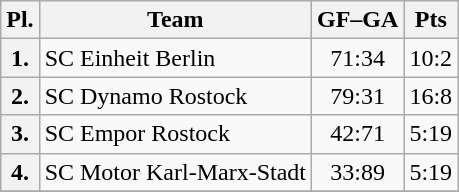<table class="wikitable">
<tr>
<th>Pl.</th>
<th>Team</th>
<th>GF–GA</th>
<th>Pts</th>
</tr>
<tr>
<th>1.</th>
<td>SC Einheit Berlin</td>
<td align="center">71:34</td>
<td align="center">10:2</td>
</tr>
<tr>
<th>2.</th>
<td>SC Dynamo Rostock</td>
<td align="center">79:31</td>
<td align="center">16:8</td>
</tr>
<tr>
<th>3.</th>
<td>SC Empor Rostock</td>
<td align="center">42:71</td>
<td align="center">5:19</td>
</tr>
<tr>
<th>4.</th>
<td>SC Motor Karl-Marx-Stadt</td>
<td align="center">33:89</td>
<td align="center">5:19</td>
</tr>
<tr align="left" valign="top" bgcolor="#ffffff">
</tr>
</table>
